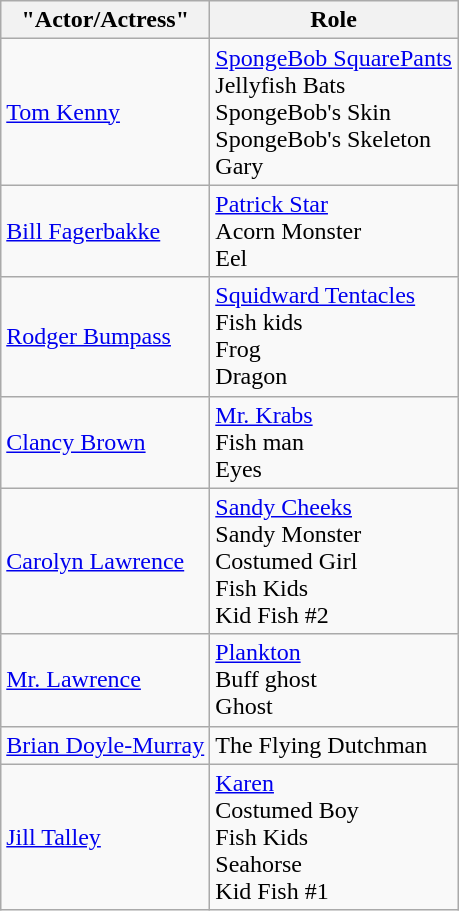<table class="wikitable">
<tr>
<th>"<strong>Actor/Actress</strong>"</th>
<th><strong>Role</strong></th>
</tr>
<tr>
<td><a href='#'>Tom Kenny</a></td>
<td><a href='#'>SpongeBob SquarePants</a><br>Jellyfish Bats<br>SpongeBob's Skin<br>SpongeBob's Skeleton<br>Gary</td>
</tr>
<tr>
<td><a href='#'>Bill Fagerbakke</a></td>
<td><a href='#'>Patrick Star</a><br>Acorn Monster<br>Eel</td>
</tr>
<tr>
<td><a href='#'>Rodger Bumpass</a></td>
<td><a href='#'>Squidward Tentacles</a><br>Fish kids<br>Frog<br>Dragon</td>
</tr>
<tr>
<td><a href='#'>Clancy Brown</a></td>
<td><a href='#'>Mr. Krabs</a><br>Fish man<br>Eyes</td>
</tr>
<tr>
<td><a href='#'>Carolyn Lawrence</a></td>
<td><a href='#'>Sandy Cheeks</a><br>Sandy Monster<br>Costumed Girl<br>Fish Kids<br>Kid Fish #2</td>
</tr>
<tr>
<td><a href='#'>Mr. Lawrence</a></td>
<td><a href='#'>Plankton</a><br>Buff ghost<br>Ghost</td>
</tr>
<tr>
<td><a href='#'>Brian Doyle-Murray</a></td>
<td>The Flying Dutchman</td>
</tr>
<tr>
<td><a href='#'>Jill Talley</a></td>
<td><a href='#'>Karen</a><br>Costumed Boy<br>Fish Kids<br>Seahorse<br>Kid Fish #1</td>
</tr>
</table>
